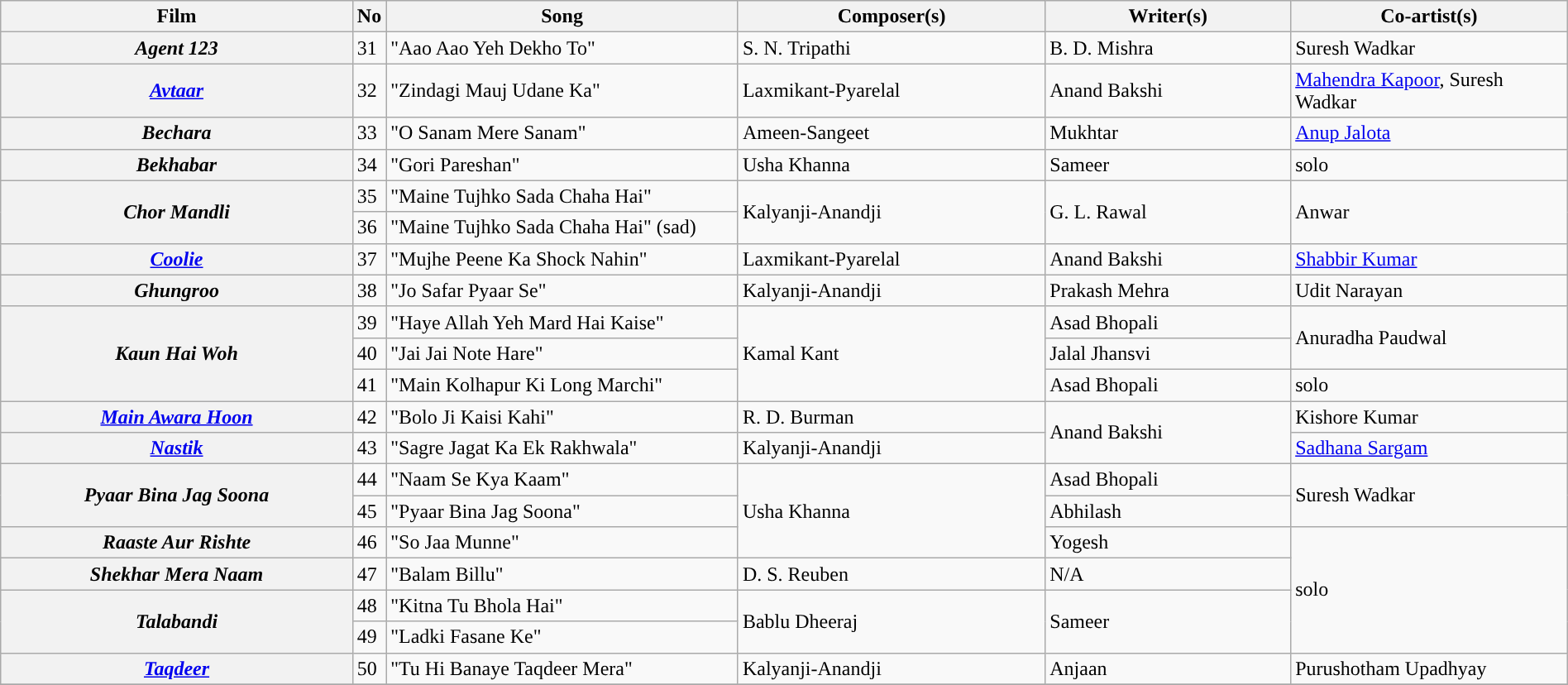<table class="wikitable plainrowheaders" width="100%" textcolor:#000;">
<tr style="background:#b0e0e66;">
<th scope="col" width=23%><strong>Film</strong></th>
<th><strong>No</strong></th>
<th scope="col" width=23%><strong>Song</strong></th>
<th scope="col" width=20%><strong>Composer(s)</strong></th>
<th scope="col" width=16%><strong>Writer(s)</strong></th>
<th scope="col" width=18%><strong>Co-artist(s)</strong></th>
</tr>
<tr>
<th><em>Agent 123</em></th>
<td>31</td>
<td>"Aao Aao Yeh Dekho To"</td>
<td>S. N. Tripathi</td>
<td>B. D. Mishra</td>
<td>Suresh Wadkar</td>
</tr>
<tr>
<th><em><a href='#'>Avtaar</a></em></th>
<td>32</td>
<td>"Zindagi Mauj Udane Ka"</td>
<td>Laxmikant-Pyarelal</td>
<td>Anand Bakshi</td>
<td><a href='#'>Mahendra Kapoor</a>, Suresh Wadkar</td>
</tr>
<tr>
<th><em>Bechara</em></th>
<td>33</td>
<td>"O Sanam Mere Sanam"</td>
<td>Ameen-Sangeet</td>
<td>Mukhtar</td>
<td><a href='#'>Anup Jalota</a></td>
</tr>
<tr>
<th><em>Bekhabar</em></th>
<td>34</td>
<td>"Gori Pareshan"</td>
<td>Usha Khanna</td>
<td>Sameer</td>
<td>solo</td>
</tr>
<tr>
<th rowspan=2><em>Chor Mandli</em></th>
<td>35</td>
<td>"Maine Tujhko Sada Chaha Hai"</td>
<td rowspan=2>Kalyanji-Anandji</td>
<td rowspan=2>G. L. Rawal</td>
<td rowspan=2>Anwar</td>
</tr>
<tr>
<td>36</td>
<td>"Maine Tujhko Sada Chaha Hai" (sad)</td>
</tr>
<tr>
<th><em><a href='#'>Coolie</a></em></th>
<td>37</td>
<td>"Mujhe Peene Ka Shock Nahin"</td>
<td>Laxmikant-Pyarelal</td>
<td>Anand Bakshi</td>
<td><a href='#'>Shabbir Kumar</a></td>
</tr>
<tr>
<th><em>Ghungroo</em></th>
<td>38</td>
<td>"Jo Safar Pyaar Se"</td>
<td>Kalyanji-Anandji</td>
<td>Prakash Mehra</td>
<td>Udit Narayan</td>
</tr>
<tr>
<th rowspan=3><em>Kaun Hai Woh</em></th>
<td>39</td>
<td>"Haye Allah Yeh Mard Hai Kaise"</td>
<td rowspan=3>Kamal Kant</td>
<td>Asad Bhopali</td>
<td rowspan=2>Anuradha Paudwal</td>
</tr>
<tr>
<td>40</td>
<td>"Jai Jai Note Hare"</td>
<td>Jalal Jhansvi</td>
</tr>
<tr>
<td>41</td>
<td>"Main Kolhapur Ki Long Marchi"</td>
<td>Asad Bhopali</td>
<td>solo</td>
</tr>
<tr>
<th><em><a href='#'>Main Awara Hoon</a></em></th>
<td>42</td>
<td>"Bolo Ji Kaisi Kahi"</td>
<td>R. D. Burman</td>
<td rowspan=2>Anand Bakshi</td>
<td>Kishore Kumar</td>
</tr>
<tr>
<th><em><a href='#'>Nastik</a></em></th>
<td>43</td>
<td>"Sagre Jagat Ka Ek Rakhwala"</td>
<td>Kalyanji-Anandji</td>
<td><a href='#'>Sadhana Sargam</a></td>
</tr>
<tr>
<th rowspan=2><em>Pyaar Bina Jag Soona</em></th>
<td>44</td>
<td>"Naam Se Kya Kaam"</td>
<td rowspan=3>Usha Khanna</td>
<td>Asad Bhopali</td>
<td rowspan=2>Suresh Wadkar</td>
</tr>
<tr>
<td>45</td>
<td>"Pyaar Bina Jag Soona"</td>
<td>Abhilash</td>
</tr>
<tr>
<th><em>Raaste Aur Rishte</em></th>
<td>46</td>
<td>"So Jaa Munne"</td>
<td>Yogesh</td>
<td rowspan=4>solo</td>
</tr>
<tr>
<th><em>Shekhar Mera Naam</em></th>
<td>47</td>
<td>"Balam Billu"</td>
<td>D. S. Reuben</td>
<td>N/A</td>
</tr>
<tr>
<th rowspan=2><em>Talabandi</em></th>
<td>48</td>
<td>"Kitna Tu Bhola Hai"</td>
<td rowspan=2>Bablu Dheeraj</td>
<td rowspan=2>Sameer</td>
</tr>
<tr>
<td>49</td>
<td>"Ladki Fasane Ke"</td>
</tr>
<tr>
<th><em><a href='#'>Taqdeer</a></em></th>
<td>50</td>
<td>"Tu Hi Banaye Taqdeer Mera"</td>
<td>Kalyanji-Anandji</td>
<td>Anjaan</td>
<td>Purushotham Upadhyay</td>
</tr>
<tr>
</tr>
</table>
